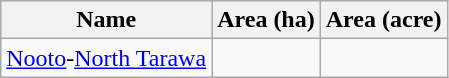<table class="wikitable sortable">
<tr>
<th scope="col" align=left>Name</th>
<th scope="col">Area (ha)</th>
<th scope="col">Area (acre)</th>
</tr>
<tr ---->
<td><a href='#'>Nooto</a>-<a href='#'>North Tarawa</a></td>
<td></td>
</tr>
</table>
